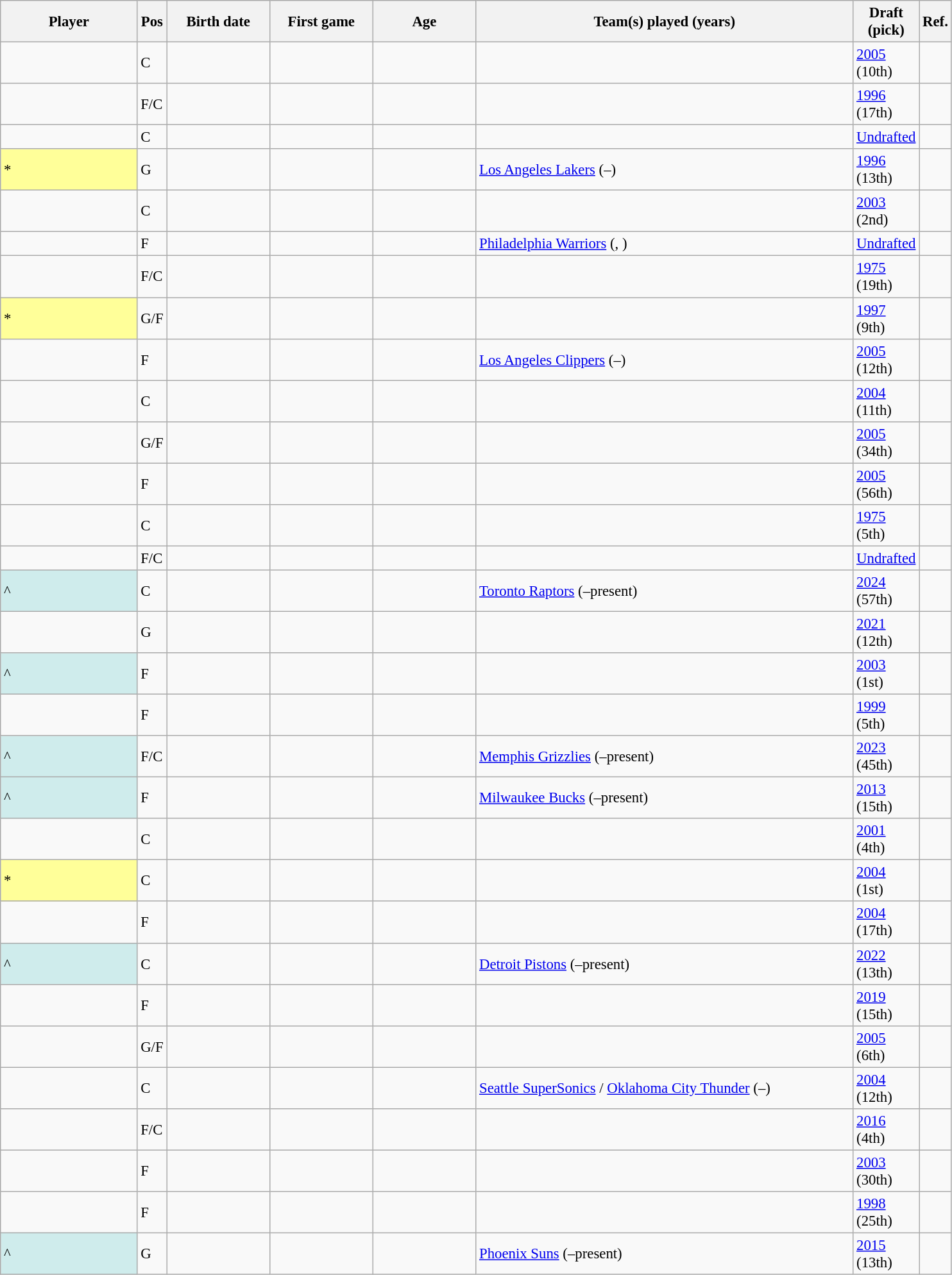<table class="wikitable sortable" style="font-size:95%">
<tr>
<th width=135px>Player</th>
<th width=20px>Pos</th>
<th width=100px>Birth date</th>
<th width=100px>First game</th>
<th width=100px>Age</th>
<th class=unsortable width=385px>Team(s) played (years)</th>
<th width=60px>Draft (pick)</th>
<th class=unsortable>Ref.</th>
</tr>
<tr>
<td></td>
<td>C</td>
<td></td>
<td></td>
<td></td>
<td></td>
<td><a href='#'>2005</a> (10th)</td>
<td align="center"></td>
</tr>
<tr>
<td></td>
<td>F/C</td>
<td></td>
<td></td>
<td></td>
<td></td>
<td><a href='#'>1996</a> (17th)</td>
<td align="center"></td>
</tr>
<tr>
<td></td>
<td>C</td>
<td></td>
<td></td>
<td></td>
<td></td>
<td><a href='#'>Undrafted</a></td>
<td align="center"></td>
</tr>
<tr>
<td bgcolor="#FFFF99">*</td>
<td>G</td>
<td></td>
<td></td>
<td></td>
<td><a href='#'>Los Angeles Lakers</a> (–)</td>
<td><a href='#'>1996</a> (13th)</td>
<td align="center"></td>
</tr>
<tr>
<td></td>
<td>C</td>
<td></td>
<td></td>
<td></td>
<td></td>
<td><a href='#'>2003</a> (2nd)</td>
<td align="center"></td>
</tr>
<tr>
<td></td>
<td>F</td>
<td></td>
<td></td>
<td></td>
<td><a href='#'>Philadelphia Warriors</a> (, )</td>
<td><a href='#'>Undrafted</a></td>
<td align="center"></td>
</tr>
<tr>
<td></td>
<td>F/C</td>
<td></td>
<td></td>
<td></td>
<td></td>
<td><a href='#'>1975</a> (19th)</td>
<td align="center"></td>
</tr>
<tr>
<td bgcolor="#FFFF99">*</td>
<td>G/F</td>
<td></td>
<td></td>
<td></td>
<td></td>
<td><a href='#'>1997</a> (9th)</td>
<td align="center"></td>
</tr>
<tr>
<td></td>
<td>F</td>
<td></td>
<td></td>
<td></td>
<td><a href='#'>Los Angeles Clippers</a> (–)</td>
<td><a href='#'>2005</a> (12th)</td>
<td align="center"></td>
</tr>
<tr>
<td></td>
<td>C</td>
<td></td>
<td></td>
<td></td>
<td></td>
<td><a href='#'>2004</a> (11th)</td>
<td align="center"></td>
</tr>
<tr>
<td></td>
<td>G/F</td>
<td></td>
<td></td>
<td></td>
<td></td>
<td><a href='#'>2005</a> (34th)</td>
<td align="center"></td>
</tr>
<tr>
<td></td>
<td>F</td>
<td></td>
<td></td>
<td></td>
<td></td>
<td><a href='#'>2005</a> (56th)</td>
<td align="center"></td>
</tr>
<tr>
<td></td>
<td>C</td>
<td></td>
<td></td>
<td></td>
<td></td>
<td><a href='#'>1975</a> (5th)</td>
<td align="center"></td>
</tr>
<tr>
<td></td>
<td>F/C</td>
<td></td>
<td></td>
<td></td>
<td></td>
<td><a href='#'>Undrafted</a></td>
<td align="center"></td>
</tr>
<tr>
<td bgcolor="#CFECEC">^</td>
<td>C</td>
<td></td>
<td></td>
<td></td>
<td><a href='#'>Toronto Raptors</a> (–present)</td>
<td><a href='#'>2024</a> (57th)</td>
<td align="center"></td>
</tr>
<tr>
<td></td>
<td>G</td>
<td></td>
<td></td>
<td></td>
<td></td>
<td><a href='#'>2021</a> (12th)</td>
<td align="center"></td>
</tr>
<tr>
<td bgcolor="#CFECEC">^</td>
<td>F</td>
<td></td>
<td></td>
<td></td>
<td></td>
<td><a href='#'>2003</a> (1st)</td>
<td align="center"></td>
</tr>
<tr>
<td></td>
<td>F</td>
<td></td>
<td></td>
<td></td>
<td></td>
<td><a href='#'>1999</a> (5th)</td>
<td align="center"></td>
</tr>
<tr>
<td bgcolor="#CFECEC">^</td>
<td>F/C</td>
<td></td>
<td></td>
<td></td>
<td><a href='#'>Memphis Grizzlies</a> (–present)</td>
<td><a href='#'>2023</a> (45th)</td>
<td align="center"></td>
</tr>
<tr>
<td bgcolor="#CFECEC">^</td>
<td>F</td>
<td></td>
<td></td>
<td></td>
<td><a href='#'>Milwaukee Bucks</a> (–present)</td>
<td><a href='#'>2013</a> (15th)</td>
<td align="center"></td>
</tr>
<tr>
<td></td>
<td>C</td>
<td></td>
<td></td>
<td></td>
<td></td>
<td><a href='#'>2001</a> (4th)</td>
<td align="center"></td>
</tr>
<tr>
<td bgcolor="#FFFF99">*</td>
<td>C</td>
<td></td>
<td></td>
<td></td>
<td></td>
<td><a href='#'>2004</a> (1st)</td>
<td align="center"></td>
</tr>
<tr>
<td></td>
<td>F</td>
<td></td>
<td></td>
<td></td>
<td></td>
<td><a href='#'>2004</a> (17th)</td>
<td align="center"></td>
</tr>
<tr>
<td bgcolor="#CFECEC">^</td>
<td>C</td>
<td></td>
<td></td>
<td></td>
<td><a href='#'>Detroit Pistons</a> (–present)</td>
<td><a href='#'>2022</a> (13th)</td>
<td align="center"></td>
</tr>
<tr>
<td></td>
<td>F</td>
<td></td>
<td></td>
<td></td>
<td></td>
<td><a href='#'>2019</a> (15th)</td>
<td align="center"></td>
</tr>
<tr>
<td></td>
<td>G/F</td>
<td></td>
<td></td>
<td></td>
<td></td>
<td><a href='#'>2005</a> (6th)</td>
<td align="center"></td>
</tr>
<tr>
<td></td>
<td>C</td>
<td></td>
<td></td>
<td></td>
<td><a href='#'>Seattle SuperSonics</a> / <a href='#'>Oklahoma City Thunder</a> (–)</td>
<td><a href='#'>2004</a> (12th)</td>
<td align="center"></td>
</tr>
<tr>
<td></td>
<td>F/C</td>
<td></td>
<td></td>
<td></td>
<td></td>
<td><a href='#'>2016</a> (4th)</td>
<td align="center"></td>
</tr>
<tr>
<td></td>
<td>F</td>
<td></td>
<td></td>
<td></td>
<td></td>
<td><a href='#'>2003</a> (30th)</td>
<td align="center"></td>
</tr>
<tr>
<td></td>
<td>F</td>
<td></td>
<td></td>
<td></td>
<td></td>
<td><a href='#'>1998</a> (25th)</td>
<td align="center"></td>
</tr>
<tr>
<td bgcolor="#CFECEC">^</td>
<td>G</td>
<td></td>
<td></td>
<td></td>
<td><a href='#'>Phoenix Suns</a> (–present)</td>
<td><a href='#'>2015</a> (13th)</td>
<td align="center"></td>
</tr>
</table>
